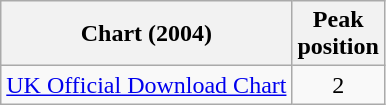<table class="wikitable sortable">
<tr>
<th align="left">Chart (2004)</th>
<th align="center">Peak<br>position</th>
</tr>
<tr>
<td align="left"><a href='#'>UK Official Download Chart</a></td>
<td align="center">2</td>
</tr>
</table>
